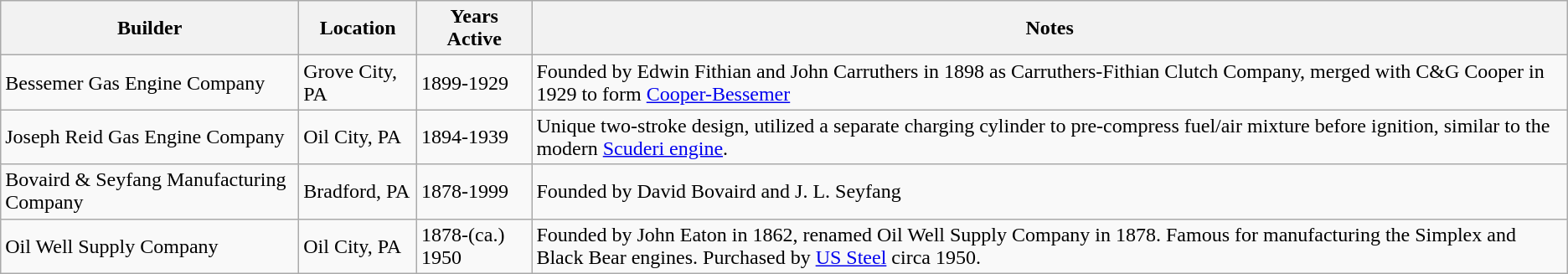<table class="wikitable">
<tr>
<th>Builder</th>
<th>Location</th>
<th>Years Active</th>
<th>Notes</th>
</tr>
<tr>
<td>Bessemer Gas Engine Company</td>
<td>Grove City, PA</td>
<td>1899-1929</td>
<td>Founded by Edwin Fithian and John Carruthers in 1898 as Carruthers-Fithian Clutch Company, merged with C&G Cooper in 1929 to form <a href='#'>Cooper-Bessemer</a></td>
</tr>
<tr>
<td>Joseph Reid Gas Engine Company</td>
<td>Oil City, PA</td>
<td>1894-1939</td>
<td>Unique two-stroke design, utilized a separate charging cylinder to pre-compress fuel/air mixture before ignition, similar to the modern <a href='#'>Scuderi engine</a>.</td>
</tr>
<tr>
<td>Bovaird & Seyfang Manufacturing Company</td>
<td>Bradford, PA</td>
<td>1878-1999</td>
<td>Founded by David Bovaird and J. L. Seyfang </td>
</tr>
<tr>
<td>Oil Well Supply Company</td>
<td>Oil City, PA</td>
<td>1878-(ca.) 1950</td>
<td>Founded by John Eaton in 1862, renamed Oil Well Supply Company in 1878.  Famous for manufacturing the Simplex and Black Bear engines.  Purchased by <a href='#'>US Steel</a> circa 1950.</td>
</tr>
</table>
